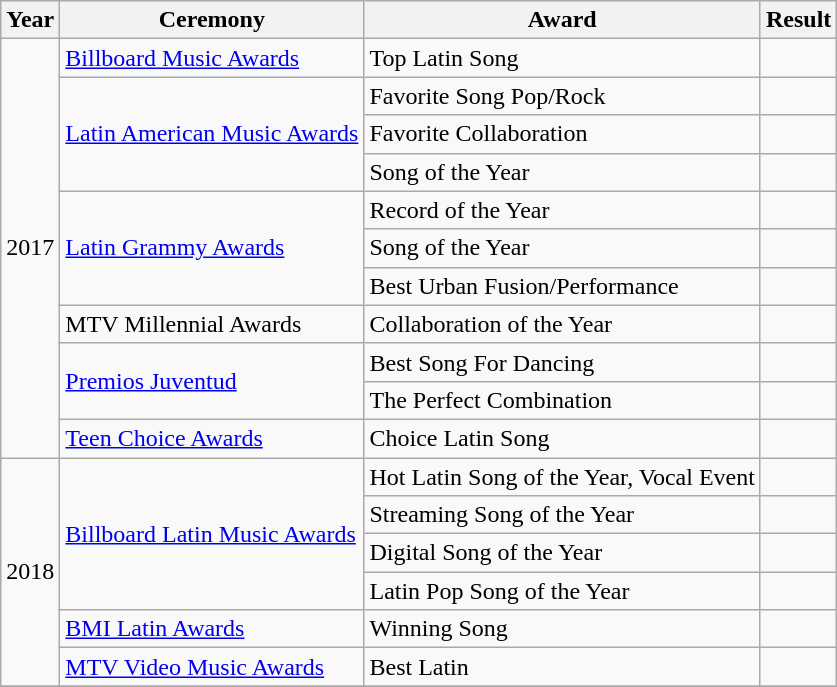<table class="wikitable">
<tr>
<th>Year</th>
<th>Ceremony</th>
<th>Award</th>
<th>Result</th>
</tr>
<tr>
<td rowspan="11">2017</td>
<td><a href='#'>Billboard Music Awards</a></td>
<td>Top Latin Song</td>
<td></td>
</tr>
<tr>
<td rowspan="3"><a href='#'>Latin American Music Awards</a></td>
<td>Favorite Song Pop/Rock</td>
<td></td>
</tr>
<tr>
<td>Favorite Collaboration</td>
<td></td>
</tr>
<tr>
<td>Song of the Year</td>
<td></td>
</tr>
<tr>
<td rowspan="3"><a href='#'>Latin Grammy Awards</a></td>
<td>Record of the Year</td>
<td></td>
</tr>
<tr>
<td>Song of the Year</td>
<td></td>
</tr>
<tr>
<td>Best Urban Fusion/Performance</td>
<td></td>
</tr>
<tr>
<td>MTV Millennial Awards</td>
<td>Collaboration of the Year</td>
<td></td>
</tr>
<tr>
<td rowspan="2"><a href='#'>Premios Juventud</a></td>
<td>Best Song For Dancing</td>
<td></td>
</tr>
<tr>
<td>The Perfect Combination</td>
<td></td>
</tr>
<tr>
<td><a href='#'>Teen Choice Awards</a></td>
<td>Choice Latin Song</td>
<td></td>
</tr>
<tr>
<td rowspan="6">2018</td>
<td rowspan="4"><a href='#'>Billboard Latin Music Awards</a></td>
<td>Hot Latin Song of the Year, Vocal Event</td>
<td></td>
</tr>
<tr>
<td>Streaming Song of the Year</td>
<td></td>
</tr>
<tr>
<td>Digital Song of the Year</td>
<td></td>
</tr>
<tr>
<td>Latin Pop Song of the Year</td>
<td></td>
</tr>
<tr>
<td><a href='#'>BMI Latin Awards</a></td>
<td>Winning Song</td>
<td></td>
</tr>
<tr>
<td><a href='#'>MTV Video Music Awards</a></td>
<td>Best Latin</td>
<td></td>
</tr>
<tr>
</tr>
</table>
